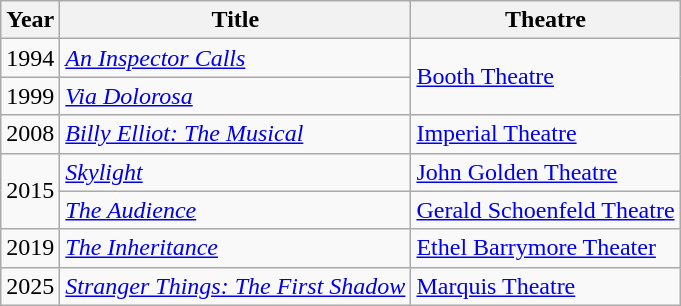<table class="wikitable plainrowheaders unsortable">
<tr>
<th scope="col">Year</th>
<th scope="col">Title</th>
<th scope="col" class="unsortable">Theatre</th>
</tr>
<tr>
<td>1994</td>
<td><em><a href='#'>An Inspector Calls</a></em></td>
<td rowspan=2><a href='#'>Booth Theatre</a></td>
</tr>
<tr>
<td>1999</td>
<td><em><a href='#'>Via Dolorosa</a></em></td>
</tr>
<tr>
<td>2008</td>
<td><em><a href='#'>Billy Elliot: The Musical</a></em></td>
<td><a href='#'>Imperial Theatre</a></td>
</tr>
<tr>
<td rowspan=2>2015</td>
<td><em><a href='#'>Skylight</a></em></td>
<td><a href='#'>John Golden Theatre</a></td>
</tr>
<tr>
<td><em><a href='#'>The Audience</a></em></td>
<td><a href='#'>Gerald Schoenfeld Theatre</a></td>
</tr>
<tr>
<td>2019</td>
<td><em><a href='#'>The Inheritance</a></em></td>
<td><a href='#'>Ethel Barrymore Theater</a></td>
</tr>
<tr>
<td>2025</td>
<td><em><a href='#'>Stranger Things: The First Shadow</a></em></td>
<td><a href='#'>Marquis Theatre</a></td>
</tr>
</table>
